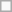<table class="wikitable">
<tr>
<td height:20px; width:20px"></td>
</tr>
</table>
